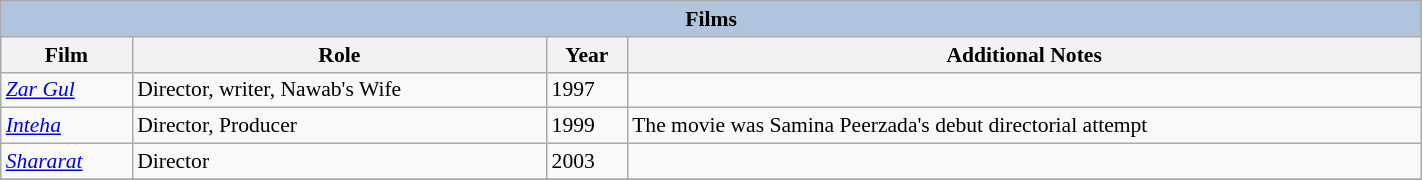<table class="wikitable" style="width:75%; font-size:90%;">
<tr style="background:#ccc; text-align:center;">
<th colspan="4" style="background: LightSteelBlue;">Films</th>
</tr>
<tr style="background:#ccc; text-align:center;">
<th>Film</th>
<th>Role</th>
<th>Year</th>
<th>Additional Notes</th>
</tr>
<tr>
<td><em><a href='#'>Zar Gul</a></em></td>
<td>Director, writer, Nawab's Wife</td>
<td>1997</td>
<td></td>
</tr>
<tr>
<td><em><a href='#'>Inteha</a></em></td>
<td>Director, Producer</td>
<td>1999</td>
<td>The movie was Samina Peerzada's debut directorial attempt</td>
</tr>
<tr>
<td><em><a href='#'>Shararat</a></em></td>
<td>Director</td>
<td>2003</td>
<td></td>
</tr>
<tr>
</tr>
</table>
